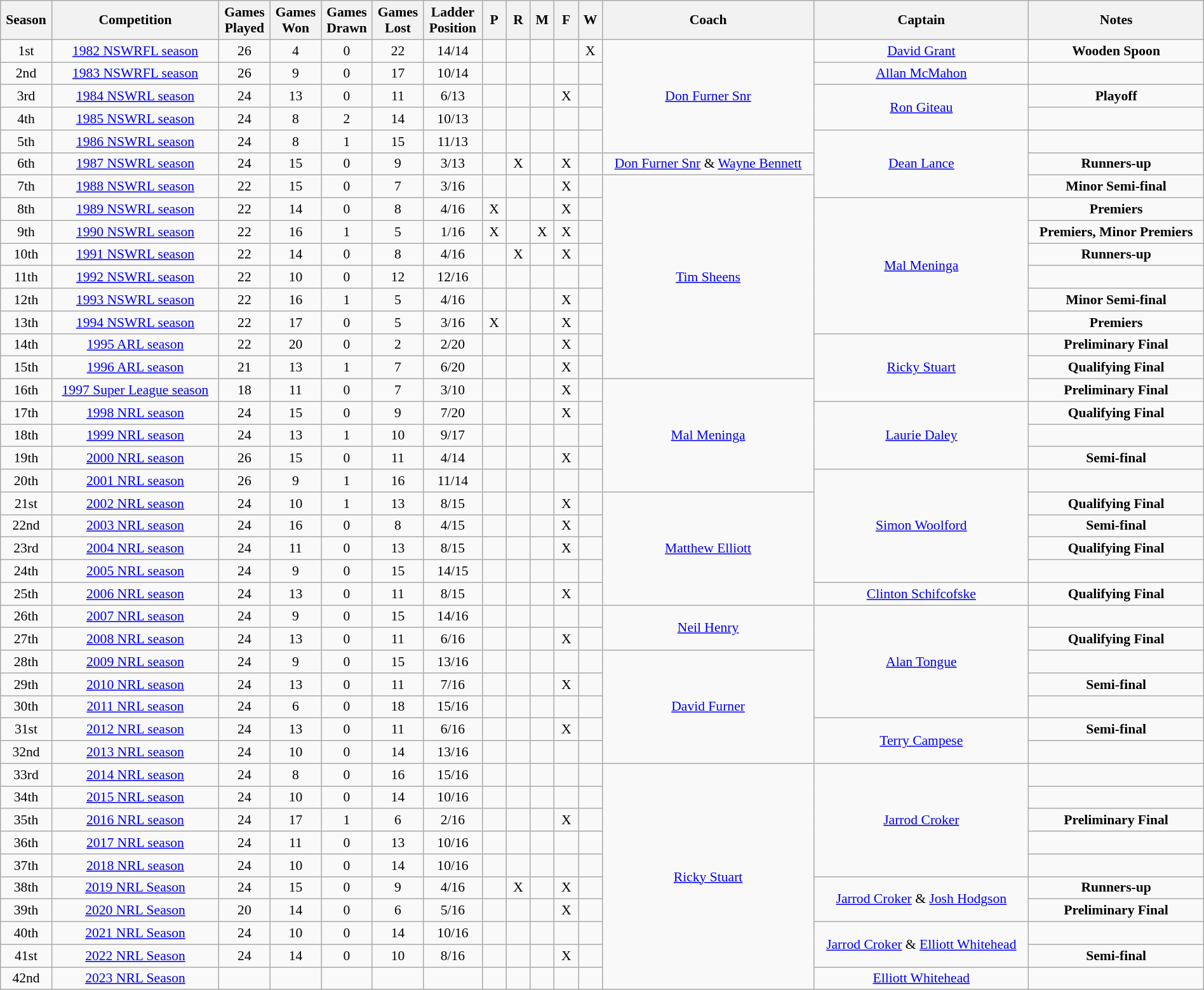<table class="wikitable sortable" style="width:100%; font-size:90%; text-align:center;">
<tr>
<th>Season</th>
<th>Competition</th>
<th>Games<br>Played</th>
<th>Games<br>Won</th>
<th>Games<br>Drawn</th>
<th>Games<br>Lost</th>
<th>Ladder<br>Position</th>
<th style="width:2%;">P</th>
<th style="width:2%;">R</th>
<th style="width:2%;">M</th>
<th style="width:2%;">F</th>
<th style="width:2%;">W</th>
<th>Coach</th>
<th>Captain</th>
<th>Notes</th>
</tr>
<tr>
<td>1st</td>
<td><a href='#'>1982 NSWRFL season</a></td>
<td>26</td>
<td>4</td>
<td>0</td>
<td>22</td>
<td>14/14</td>
<td></td>
<td></td>
<td></td>
<td></td>
<td>X</td>
<td rowspan="5"><a href='#'>Don Furner Snr</a></td>
<td><a href='#'>David Grant</a></td>
<td><strong>Wooden Spoon</strong></td>
</tr>
<tr>
<td>2nd</td>
<td><a href='#'>1983 NSWRFL season</a></td>
<td>26</td>
<td>9</td>
<td>0</td>
<td>17</td>
<td>10/14</td>
<td></td>
<td></td>
<td></td>
<td></td>
<td></td>
<td><a href='#'>Allan McMahon</a></td>
<td></td>
</tr>
<tr>
<td>3rd</td>
<td><a href='#'>1984 NSWRL season</a></td>
<td>24</td>
<td>13</td>
<td>0</td>
<td>11</td>
<td>6/13</td>
<td></td>
<td></td>
<td></td>
<td>X</td>
<td></td>
<td rowspan="2"><a href='#'>Ron Giteau</a></td>
<td><strong>Playoff</strong></td>
</tr>
<tr>
<td>4th</td>
<td><a href='#'>1985 NSWRL season</a></td>
<td>24</td>
<td>8</td>
<td>2</td>
<td>14</td>
<td>10/13</td>
<td></td>
<td></td>
<td></td>
<td></td>
<td></td>
<td></td>
</tr>
<tr>
<td>5th</td>
<td><a href='#'>1986 NSWRL season</a></td>
<td>24</td>
<td>8</td>
<td>1</td>
<td>15</td>
<td>11/13</td>
<td></td>
<td></td>
<td></td>
<td></td>
<td></td>
<td rowspan="3"><a href='#'>Dean Lance</a></td>
<td></td>
</tr>
<tr>
<td>6th</td>
<td><a href='#'>1987 NSWRL season</a></td>
<td>24</td>
<td>15</td>
<td>0</td>
<td>9</td>
<td>3/13</td>
<td></td>
<td>X</td>
<td></td>
<td>X</td>
<td></td>
<td><a href='#'>Don Furner Snr</a> & <a href='#'>Wayne Bennett</a></td>
<td><strong>Runners-up</strong></td>
</tr>
<tr>
<td>7th</td>
<td><a href='#'>1988 NSWRL season</a></td>
<td>22</td>
<td>15</td>
<td>0</td>
<td>7</td>
<td>3/16</td>
<td></td>
<td></td>
<td></td>
<td>X</td>
<td></td>
<td rowspan="9"><a href='#'>Tim Sheens</a></td>
<td><strong>Minor Semi-final</strong></td>
</tr>
<tr>
<td>8th</td>
<td><a href='#'>1989 NSWRL season</a></td>
<td>22</td>
<td>14</td>
<td>0</td>
<td>8</td>
<td>4/16</td>
<td>X</td>
<td></td>
<td></td>
<td>X</td>
<td></td>
<td rowspan="6"><a href='#'>Mal Meninga</a></td>
<td><strong>Premiers</strong></td>
</tr>
<tr>
<td>9th</td>
<td><a href='#'>1990 NSWRL season</a></td>
<td>22</td>
<td>16</td>
<td>1</td>
<td>5</td>
<td>1/16</td>
<td>X</td>
<td></td>
<td>X</td>
<td>X</td>
<td></td>
<td><strong>Premiers, Minor Premiers</strong></td>
</tr>
<tr>
<td>10th</td>
<td><a href='#'>1991 NSWRL season</a></td>
<td>22</td>
<td>14</td>
<td>0</td>
<td>8</td>
<td>4/16</td>
<td></td>
<td>X</td>
<td></td>
<td>X</td>
<td></td>
<td><strong>Runners-up</strong></td>
</tr>
<tr>
<td>11th</td>
<td><a href='#'>1992 NSWRL season</a></td>
<td>22</td>
<td>10</td>
<td>0</td>
<td>12</td>
<td>12/16</td>
<td></td>
<td></td>
<td></td>
<td></td>
<td></td>
<td></td>
</tr>
<tr>
<td>12th</td>
<td><a href='#'>1993 NSWRL season</a></td>
<td>22</td>
<td>16</td>
<td>1</td>
<td>5</td>
<td>4/16</td>
<td></td>
<td></td>
<td></td>
<td>X</td>
<td></td>
<td><strong>Minor Semi-final</strong></td>
</tr>
<tr>
<td>13th</td>
<td><a href='#'>1994 NSWRL season</a></td>
<td>22</td>
<td>17</td>
<td>0</td>
<td>5</td>
<td>3/16</td>
<td>X</td>
<td></td>
<td></td>
<td>X</td>
<td></td>
<td><strong>Premiers</strong></td>
</tr>
<tr>
<td>14th</td>
<td><a href='#'>1995 ARL season</a></td>
<td>22</td>
<td>20</td>
<td>0</td>
<td>2</td>
<td>2/20</td>
<td></td>
<td></td>
<td></td>
<td>X</td>
<td></td>
<td rowspan="3"><a href='#'>Ricky Stuart</a></td>
<td><strong>Preliminary Final</strong></td>
</tr>
<tr>
<td>15th</td>
<td><a href='#'>1996 ARL season</a></td>
<td>21</td>
<td>13</td>
<td>1</td>
<td>7</td>
<td>6/20</td>
<td></td>
<td></td>
<td></td>
<td>X</td>
<td></td>
<td><strong>Qualifying Final</strong></td>
</tr>
<tr>
<td>16th</td>
<td><a href='#'>1997 Super League season</a></td>
<td>18</td>
<td>11</td>
<td>0</td>
<td>7</td>
<td>3/10</td>
<td></td>
<td></td>
<td></td>
<td>X</td>
<td></td>
<td rowspan="5"><a href='#'>Mal Meninga</a></td>
<td><strong>Preliminary Final</strong></td>
</tr>
<tr>
<td>17th</td>
<td><a href='#'>1998 NRL season</a></td>
<td>24</td>
<td>15</td>
<td>0</td>
<td>9</td>
<td>7/20</td>
<td></td>
<td></td>
<td></td>
<td>X</td>
<td></td>
<td rowspan="3"><a href='#'>Laurie Daley</a></td>
<td><strong>Qualifying Final</strong></td>
</tr>
<tr>
<td>18th</td>
<td><a href='#'>1999 NRL season</a></td>
<td>24</td>
<td>13</td>
<td>1</td>
<td>10</td>
<td>9/17</td>
<td></td>
<td></td>
<td></td>
<td></td>
<td></td>
<td></td>
</tr>
<tr>
<td>19th</td>
<td><a href='#'>2000 NRL season</a></td>
<td>26</td>
<td>15</td>
<td>0</td>
<td>11</td>
<td>4/14</td>
<td></td>
<td></td>
<td></td>
<td>X</td>
<td></td>
<td><strong>Semi-final</strong></td>
</tr>
<tr>
<td>20th</td>
<td><a href='#'>2001 NRL season</a></td>
<td>26</td>
<td>9</td>
<td>1</td>
<td>16</td>
<td>11/14</td>
<td></td>
<td></td>
<td></td>
<td></td>
<td></td>
<td rowspan="5"><a href='#'>Simon Woolford</a></td>
<td></td>
</tr>
<tr>
<td>21st</td>
<td><a href='#'>2002 NRL season</a></td>
<td>24</td>
<td>10</td>
<td>1</td>
<td>13</td>
<td>8/15</td>
<td></td>
<td></td>
<td></td>
<td>X</td>
<td></td>
<td rowspan="5"><a href='#'>Matthew Elliott</a></td>
<td><strong>Qualifying Final</strong></td>
</tr>
<tr>
<td>22nd</td>
<td><a href='#'>2003 NRL season</a></td>
<td>24</td>
<td>16</td>
<td>0</td>
<td>8</td>
<td>4/15</td>
<td></td>
<td></td>
<td></td>
<td>X</td>
<td></td>
<td><strong>Semi-final</strong></td>
</tr>
<tr>
<td>23rd</td>
<td><a href='#'>2004 NRL season</a></td>
<td>24</td>
<td>11</td>
<td>0</td>
<td>13</td>
<td>8/15</td>
<td></td>
<td></td>
<td></td>
<td>X</td>
<td></td>
<td><strong>Qualifying Final</strong></td>
</tr>
<tr>
<td>24th</td>
<td><a href='#'>2005 NRL season</a></td>
<td>24</td>
<td>9</td>
<td>0</td>
<td>15</td>
<td>14/15</td>
<td></td>
<td></td>
<td></td>
<td></td>
<td></td>
<td></td>
</tr>
<tr>
<td>25th</td>
<td><a href='#'>2006 NRL season</a></td>
<td>24</td>
<td>13</td>
<td>0</td>
<td>11</td>
<td>8/15</td>
<td></td>
<td></td>
<td></td>
<td>X</td>
<td></td>
<td><a href='#'>Clinton Schifcofske</a></td>
<td><strong>Qualifying Final</strong></td>
</tr>
<tr>
<td>26th</td>
<td><a href='#'>2007 NRL season</a></td>
<td>24</td>
<td>9</td>
<td>0</td>
<td>15</td>
<td>14/16</td>
<td></td>
<td></td>
<td></td>
<td></td>
<td></td>
<td rowspan="2"><a href='#'>Neil Henry</a></td>
<td rowspan="5"><a href='#'>Alan Tongue</a></td>
<td></td>
</tr>
<tr>
<td>27th</td>
<td><a href='#'>2008 NRL season</a></td>
<td>24</td>
<td>13</td>
<td>0</td>
<td>11</td>
<td>6/16</td>
<td></td>
<td></td>
<td></td>
<td>X</td>
<td></td>
<td><strong>Qualifying Final</strong></td>
</tr>
<tr>
<td>28th</td>
<td><a href='#'>2009 NRL season</a></td>
<td>24</td>
<td>9</td>
<td>0</td>
<td>15</td>
<td>13/16</td>
<td></td>
<td></td>
<td></td>
<td></td>
<td></td>
<td rowspan="5"><a href='#'>David Furner</a></td>
<td></td>
</tr>
<tr>
<td>29th</td>
<td><a href='#'>2010 NRL season</a></td>
<td>24</td>
<td>13</td>
<td>0</td>
<td>11</td>
<td>7/16</td>
<td></td>
<td></td>
<td></td>
<td>X</td>
<td></td>
<td><strong>Semi-final</strong></td>
</tr>
<tr>
<td>30th</td>
<td><a href='#'>2011 NRL season</a></td>
<td>24</td>
<td>6</td>
<td>0</td>
<td>18</td>
<td>15/16</td>
<td></td>
<td></td>
<td></td>
<td></td>
<td></td>
<td></td>
</tr>
<tr>
<td>31st</td>
<td><a href='#'>2012 NRL season</a></td>
<td>24</td>
<td>13</td>
<td>0</td>
<td>11</td>
<td>6/16</td>
<td></td>
<td></td>
<td></td>
<td>X</td>
<td></td>
<td rowspan="2"><a href='#'>Terry Campese</a></td>
<td><strong>Semi-final</strong></td>
</tr>
<tr>
<td>32nd</td>
<td><a href='#'>2013 NRL season</a></td>
<td>24</td>
<td>10</td>
<td>0</td>
<td>14</td>
<td>13/16</td>
<td></td>
<td></td>
<td></td>
<td></td>
<td></td>
<td></td>
</tr>
<tr>
<td>33rd</td>
<td><a href='#'>2014 NRL season</a></td>
<td>24</td>
<td>8</td>
<td>0</td>
<td>16</td>
<td>15/16</td>
<td></td>
<td></td>
<td></td>
<td></td>
<td></td>
<td rowspan="10"><a href='#'>Ricky Stuart</a></td>
<td rowspan="5"><a href='#'>Jarrod Croker</a></td>
<td></td>
</tr>
<tr>
<td>34th</td>
<td><a href='#'>2015 NRL season</a></td>
<td>24</td>
<td>10</td>
<td>0</td>
<td>14</td>
<td>10/16</td>
<td></td>
<td></td>
<td></td>
<td></td>
<td></td>
<td></td>
</tr>
<tr>
<td>35th</td>
<td><a href='#'>2016 NRL season</a></td>
<td>24</td>
<td>17</td>
<td>1</td>
<td>6</td>
<td>2/16</td>
<td></td>
<td></td>
<td></td>
<td>X</td>
<td></td>
<td><strong>Preliminary Final</strong></td>
</tr>
<tr>
<td>36th</td>
<td><a href='#'>2017 NRL season</a></td>
<td>24</td>
<td>11</td>
<td>0</td>
<td>13</td>
<td>10/16</td>
<td></td>
<td></td>
<td></td>
<td></td>
<td></td>
<td></td>
</tr>
<tr>
<td>37th</td>
<td><a href='#'>2018 NRL season</a></td>
<td>24</td>
<td>10</td>
<td>0</td>
<td>14</td>
<td>10/16</td>
<td></td>
<td></td>
<td></td>
<td></td>
<td></td>
<td></td>
</tr>
<tr>
<td>38th</td>
<td><a href='#'>2019 NRL Season</a></td>
<td>24</td>
<td>15</td>
<td>0</td>
<td>9</td>
<td>4/16</td>
<td></td>
<td>X</td>
<td></td>
<td>X</td>
<td></td>
<td rowspan="2"><a href='#'>Jarrod Croker</a> & <a href='#'>Josh Hodgson</a></td>
<td><strong>Runners-up</strong></td>
</tr>
<tr>
<td>39th</td>
<td><a href='#'>2020 NRL Season</a></td>
<td>20</td>
<td>14</td>
<td>0</td>
<td>6</td>
<td>5/16</td>
<td></td>
<td></td>
<td></td>
<td>X</td>
<td></td>
<td><strong>Preliminary Final</strong></td>
</tr>
<tr>
<td>40th</td>
<td><a href='#'>2021 NRL Season</a></td>
<td>24</td>
<td>10</td>
<td>0</td>
<td>14</td>
<td>10/16</td>
<td></td>
<td></td>
<td></td>
<td></td>
<td></td>
<td rowspan="2"><a href='#'>Jarrod Croker</a> & <a href='#'>Elliott Whitehead</a></td>
<td></td>
</tr>
<tr>
<td>41st</td>
<td><a href='#'>2022 NRL Season</a></td>
<td>24</td>
<td>14</td>
<td>0</td>
<td>10</td>
<td>8/16</td>
<td></td>
<td></td>
<td></td>
<td>X</td>
<td></td>
<td><strong>Semi-final</strong></td>
</tr>
<tr>
<td>42nd</td>
<td><a href='#'>2023 NRL Season</a></td>
<td></td>
<td></td>
<td></td>
<td></td>
<td></td>
<td></td>
<td></td>
<td></td>
<td></td>
<td></td>
<td><a href='#'>Elliott Whitehead</a></td>
<td></td>
</tr>
</table>
